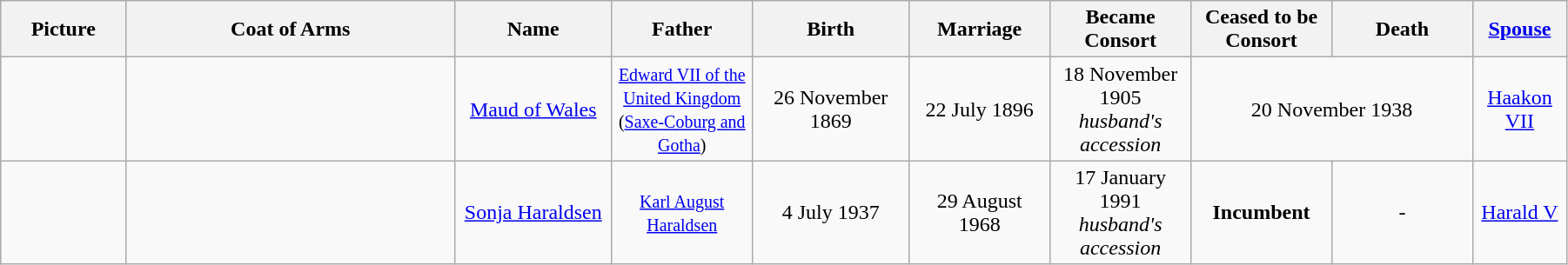<table width=95% class="wikitable">
<tr>
<th width = "8%">Picture</th>
<th>Coat of Arms</th>
<th width="10%">Name</th>
<th width = "9%">Father</th>
<th width = "10%">Birth</th>
<th width = "9%">Marriage</th>
<th width = "9%">Became Consort</th>
<th width = "9%">Ceased to be Consort</th>
<th width = "9%">Death</th>
<th width = "6%"><a href='#'>Spouse</a></th>
</tr>
<tr>
<td align="center"></td>
<td></td>
<td align="center"><a href='#'>Maud of Wales</a></td>
<td align="center"><small><a href='#'>Edward VII of the United Kingdom</a><br>(<a href='#'>Saxe-Coburg and Gotha</a>)</small></td>
<td align="center">26 November 1869</td>
<td align="center">22 July 1896</td>
<td align="center">18 November 1905<br><em>husband's accession</em></td>
<td align="center" colspan="2">20 November 1938</td>
<td align="center"><a href='#'>Haakon VII</a></td>
</tr>
<tr>
<td align="center"></td>
<td></td>
<td align="center"><a href='#'>Sonja Haraldsen</a></td>
<td align="center"><small><a href='#'>Karl August Haraldsen</a></small></td>
<td align="center">4 July 1937</td>
<td align="center">29 August 1968</td>
<td align="center">17 January 1991 <br><em>husband's accession</em></td>
<td align="center"><strong>Incumbent</strong></td>
<td align="center">-</td>
<td align="center"><a href='#'>Harald V</a></td>
</tr>
</table>
